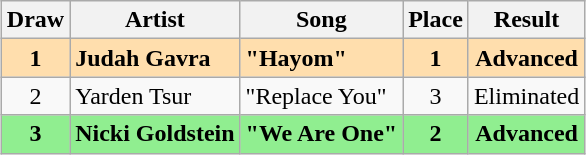<table class="sortable wikitable" style="margin: 1em auto 1em auto; text-align:center">
<tr>
<th>Draw</th>
<th>Artist</th>
<th>Song</th>
<th>Place</th>
<th>Result</th>
</tr>
<tr style="font-weight:bold; background:navajowhite;">
<td>1</td>
<td align="left">Judah Gavra</td>
<td align="left">"Hayom"</td>
<td>1</td>
<td>Advanced</td>
</tr>
<tr>
<td>2</td>
<td align="left">Yarden Tsur</td>
<td align="left">"Replace You"</td>
<td>3</td>
<td>Eliminated</td>
</tr>
<tr bgcolor="#90EE90">
<td><strong>3</strong></td>
<td align="left"><strong>Nicki Goldstein</strong></td>
<td align="left"><strong>"We Are One"</strong></td>
<td><strong>2</strong></td>
<td><strong>Advanced</strong></td>
</tr>
</table>
